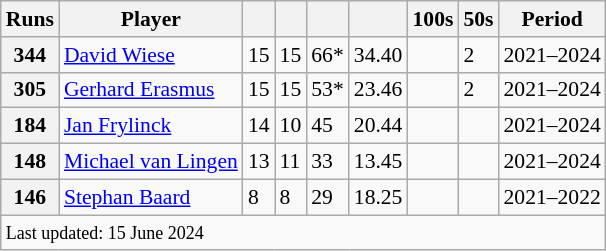<table class="wikitable"style="font-size: 90%">
<tr>
<th>Runs</th>
<th>Player</th>
<th></th>
<th></th>
<th></th>
<th></th>
<th>100s</th>
<th>50s</th>
<th>Period</th>
</tr>
<tr>
<th>344</th>
<td><a href='#'>David Wiese</a></td>
<td>15</td>
<td>15</td>
<td>66*</td>
<td>34.40</td>
<td></td>
<td>2</td>
<td>2021–2024</td>
</tr>
<tr>
<th>305</th>
<td><a href='#'>Gerhard Erasmus</a></td>
<td>15</td>
<td>15</td>
<td>53*</td>
<td>23.46</td>
<td></td>
<td>2</td>
<td>2021–2024</td>
</tr>
<tr>
<th>184</th>
<td><a href='#'>Jan Frylinck</a></td>
<td>14</td>
<td>10</td>
<td>45</td>
<td>20.44</td>
<td></td>
<td></td>
<td>2021–2024</td>
</tr>
<tr>
<th>148</th>
<td><a href='#'>Michael van Lingen</a></td>
<td>13</td>
<td>11</td>
<td>33</td>
<td>13.45</td>
<td></td>
<td></td>
<td>2021–2024</td>
</tr>
<tr>
<th>146</th>
<td><a href='#'>Stephan Baard</a></td>
<td>8</td>
<td>8</td>
<td>29</td>
<td>18.25</td>
<td></td>
<td></td>
<td>2021–2022</td>
</tr>
<tr>
<td colspan="9"><small>Last updated: 15 June 2024</small></td>
</tr>
</table>
